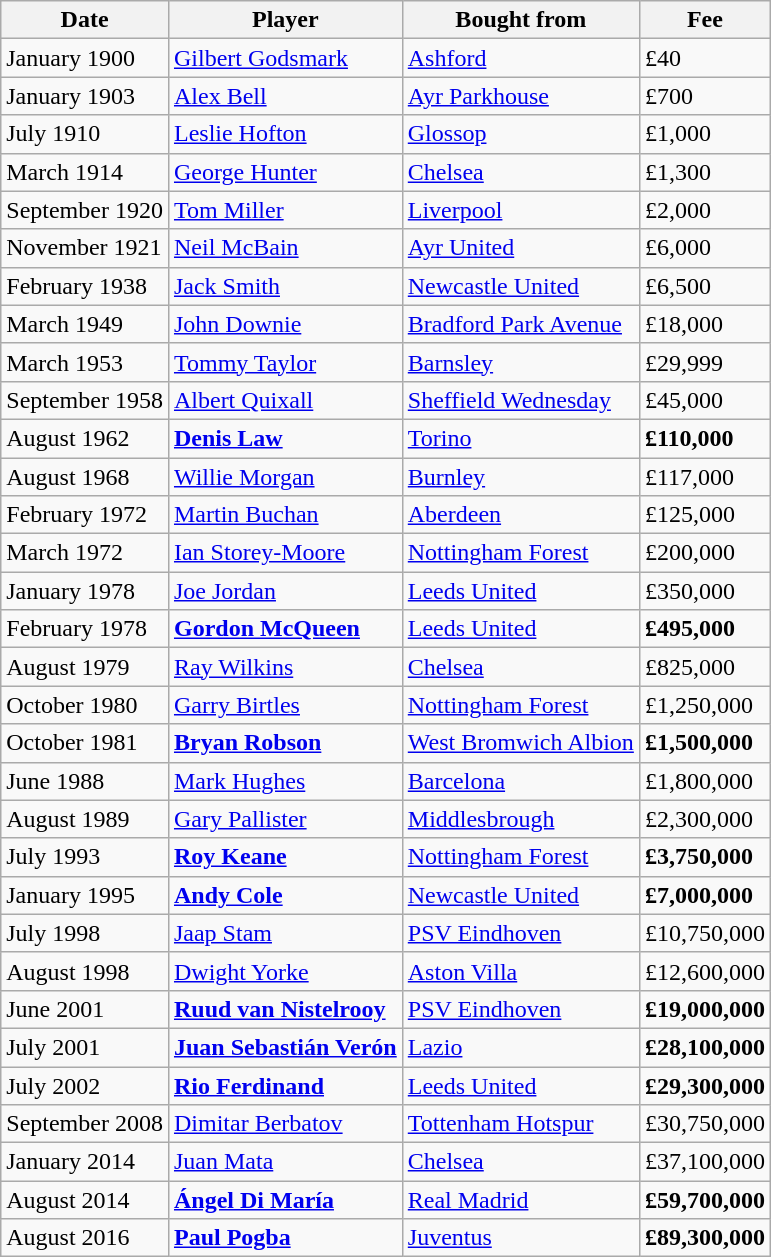<table class="wikitable">
<tr>
<th>Date</th>
<th>Player</th>
<th>Bought from</th>
<th>Fee</th>
</tr>
<tr>
<td>January 1900</td>
<td> <a href='#'>Gilbert Godsmark</a></td>
<td><a href='#'>Ashford</a></td>
<td>£40</td>
</tr>
<tr>
<td>January 1903</td>
<td> <a href='#'>Alex Bell</a></td>
<td><a href='#'>Ayr Parkhouse</a></td>
<td>£700</td>
</tr>
<tr>
<td>July 1910</td>
<td> <a href='#'>Leslie Hofton</a></td>
<td><a href='#'>Glossop</a></td>
<td>£1,000</td>
</tr>
<tr>
<td>March 1914</td>
<td> <a href='#'>George Hunter</a></td>
<td><a href='#'>Chelsea</a></td>
<td>£1,300</td>
</tr>
<tr>
<td>September 1920</td>
<td> <a href='#'>Tom Miller</a></td>
<td><a href='#'>Liverpool</a></td>
<td>£2,000</td>
</tr>
<tr>
<td>November 1921</td>
<td> <a href='#'>Neil McBain</a></td>
<td><a href='#'>Ayr United</a></td>
<td>£6,000</td>
</tr>
<tr>
<td>February 1938</td>
<td> <a href='#'>Jack Smith</a></td>
<td><a href='#'>Newcastle United</a></td>
<td>£6,500</td>
</tr>
<tr>
<td>March 1949</td>
<td> <a href='#'>John Downie</a></td>
<td><a href='#'>Bradford Park Avenue</a></td>
<td>£18,000</td>
</tr>
<tr>
<td>March 1953</td>
<td> <a href='#'>Tommy Taylor</a></td>
<td><a href='#'>Barnsley</a></td>
<td>£29,999</td>
</tr>
<tr>
<td>September 1958</td>
<td> <a href='#'>Albert Quixall</a></td>
<td><a href='#'>Sheffield Wednesday</a></td>
<td>£45,000</td>
</tr>
<tr>
<td>August 1962</td>
<td> <strong><a href='#'>Denis Law</a></strong></td>
<td><a href='#'>Torino</a></td>
<td><strong>£110,000</strong></td>
</tr>
<tr>
<td>August 1968</td>
<td> <a href='#'>Willie Morgan</a></td>
<td><a href='#'>Burnley</a></td>
<td>£117,000</td>
</tr>
<tr>
<td>February 1972</td>
<td> <a href='#'>Martin Buchan</a></td>
<td><a href='#'>Aberdeen</a></td>
<td>£125,000</td>
</tr>
<tr>
<td>March 1972</td>
<td> <a href='#'>Ian Storey-Moore</a></td>
<td><a href='#'>Nottingham Forest</a></td>
<td>£200,000</td>
</tr>
<tr>
<td>January 1978</td>
<td> <a href='#'>Joe Jordan</a></td>
<td><a href='#'>Leeds United</a></td>
<td>£350,000</td>
</tr>
<tr>
<td>February 1978</td>
<td> <strong><a href='#'>Gordon McQueen</a></strong></td>
<td><a href='#'>Leeds United</a></td>
<td><strong>£495,000</strong></td>
</tr>
<tr>
<td>August 1979</td>
<td> <a href='#'>Ray Wilkins</a></td>
<td><a href='#'>Chelsea</a></td>
<td>£825,000</td>
</tr>
<tr>
<td>October 1980</td>
<td> <a href='#'>Garry Birtles</a></td>
<td><a href='#'>Nottingham Forest</a></td>
<td>£1,250,000</td>
</tr>
<tr>
<td>October 1981</td>
<td> <strong><a href='#'>Bryan Robson</a></strong></td>
<td><a href='#'>West Bromwich Albion</a></td>
<td><strong>£1,500,000</strong></td>
</tr>
<tr>
<td>June 1988</td>
<td> <a href='#'>Mark Hughes</a></td>
<td><a href='#'>Barcelona</a></td>
<td>£1,800,000</td>
</tr>
<tr>
<td>August 1989</td>
<td> <a href='#'>Gary Pallister</a></td>
<td><a href='#'>Middlesbrough</a></td>
<td>£2,300,000</td>
</tr>
<tr>
<td>July 1993</td>
<td> <strong><a href='#'>Roy Keane</a></strong></td>
<td><a href='#'>Nottingham Forest</a></td>
<td><strong>£3,750,000</strong></td>
</tr>
<tr>
<td>January 1995</td>
<td> <strong><a href='#'>Andy Cole</a></strong></td>
<td><a href='#'>Newcastle United</a></td>
<td><strong>£7,000,000</strong></td>
</tr>
<tr>
<td>July 1998</td>
<td> <a href='#'>Jaap Stam</a></td>
<td><a href='#'>PSV Eindhoven</a></td>
<td>£10,750,000</td>
</tr>
<tr>
<td>August 1998</td>
<td> <a href='#'>Dwight Yorke</a></td>
<td><a href='#'>Aston Villa</a></td>
<td>£12,600,000</td>
</tr>
<tr>
<td>June 2001</td>
<td> <strong><a href='#'>Ruud van Nistelrooy</a></strong></td>
<td><a href='#'>PSV Eindhoven</a></td>
<td><strong>£19,000,000</strong></td>
</tr>
<tr>
<td>July 2001</td>
<td> <strong><a href='#'>Juan Sebastián Verón</a></strong></td>
<td><a href='#'>Lazio</a></td>
<td><strong>£28,100,000</strong></td>
</tr>
<tr>
<td>July 2002</td>
<td> <strong><a href='#'>Rio Ferdinand</a></strong></td>
<td><a href='#'>Leeds United</a></td>
<td><strong>£29,300,000</strong></td>
</tr>
<tr>
<td>September 2008</td>
<td> <a href='#'>Dimitar Berbatov</a></td>
<td><a href='#'>Tottenham Hotspur</a></td>
<td>£30,750,000</td>
</tr>
<tr>
<td>January 2014</td>
<td> <a href='#'>Juan Mata</a></td>
<td><a href='#'>Chelsea</a></td>
<td>£37,100,000</td>
</tr>
<tr>
<td>August 2014</td>
<td> <strong><a href='#'>Ángel Di María</a></strong></td>
<td><a href='#'>Real Madrid</a></td>
<td><strong>£59,700,000</strong></td>
</tr>
<tr>
<td>August 2016</td>
<td> <strong><a href='#'>Paul Pogba</a></strong></td>
<td><a href='#'>Juventus</a></td>
<td><strong>£89,300,000</strong></td>
</tr>
</table>
